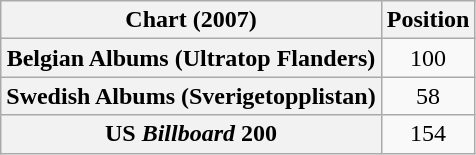<table class="wikitable sortable plainrowheaders" style="text-align:center">
<tr>
<th scope="col">Chart (2007)</th>
<th scope="col">Position</th>
</tr>
<tr>
<th scope="row">Belgian Albums (Ultratop Flanders)</th>
<td>100</td>
</tr>
<tr>
<th scope="row">Swedish Albums (Sverigetopplistan)</th>
<td>58</td>
</tr>
<tr>
<th scope="row">US <em>Billboard</em> 200</th>
<td>154</td>
</tr>
</table>
